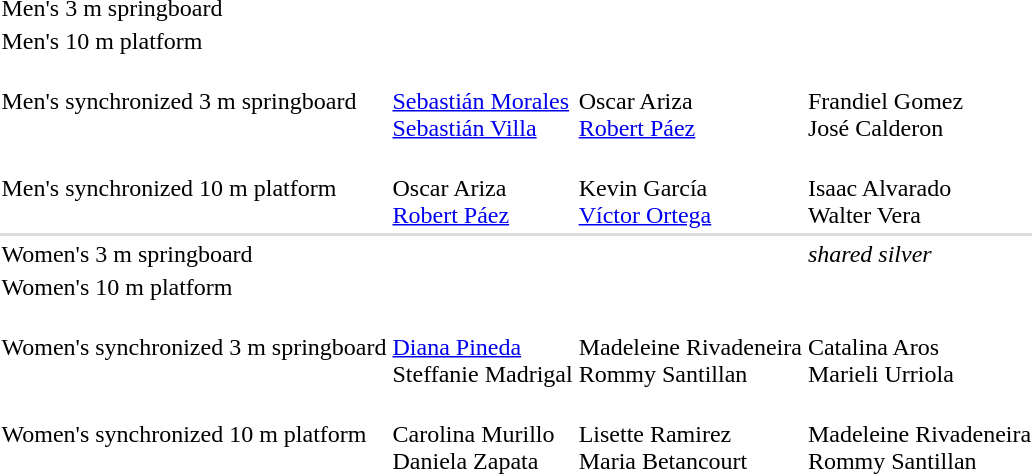<table>
<tr>
<td>Men's 3 m springboard</td>
<td nowrap></td>
<td></td>
<td></td>
</tr>
<tr>
<td>Men's 10 m platform</td>
<td></td>
<td></td>
<td></td>
</tr>
<tr>
<td>Men's synchronized 3 m springboard</td>
<td><br><a href='#'>Sebastián Morales</a><br><a href='#'>Sebastián Villa</a></td>
<td><br>Oscar Ariza<br><a href='#'>Robert Páez</a></td>
<td nowrap><br>Frandiel Gomez<br>José Calderon</td>
</tr>
<tr>
<td>Men's synchronized 10 m platform</td>
<td><br>Oscar Ariza<br><a href='#'>Robert Páez</a></td>
<td><br>Kevin García<br><a href='#'>Víctor Ortega</a></td>
<td><br>Isaac Alvarado<br>Walter Vera</td>
</tr>
<tr bgcolor=#dddddd>
<td colspan=4></td>
</tr>
<tr>
<td rowspan=2>Women's 3 m springboard</td>
<td rowspan=2></td>
<td nowrap></td>
<td rowspan=2><em>shared silver</em></td>
</tr>
<tr>
<td></td>
</tr>
<tr>
<td>Women's 10 m platform</td>
<td></td>
<td></td>
<td></td>
</tr>
<tr>
<td>Women's synchronized 3 m springboard</td>
<td nowrap><br><a href='#'>Diana Pineda</a><br>Steffanie Madrigal</td>
<td nowrap><br>Madeleine Rivadeneira<br>Rommy Santillan</td>
<td><br>Catalina Aros<br>Marieli Urriola</td>
</tr>
<tr>
<td>Women's synchronized 10 m platform</td>
<td><br>Carolina Murillo<br>Daniela Zapata</td>
<td><br>Lisette Ramirez<br>Maria Betancourt</td>
<td nowrap><br>Madeleine Rivadeneira<br>Rommy Santillan</td>
</tr>
</table>
